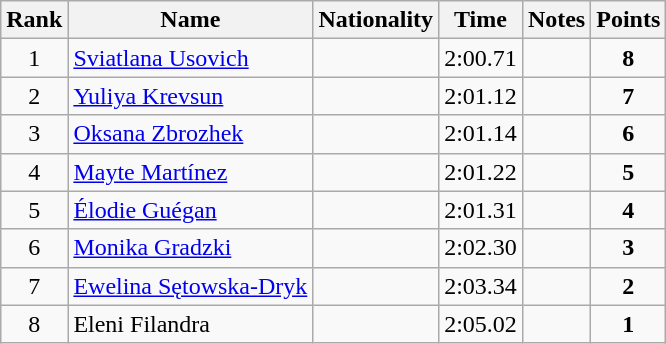<table class="wikitable sortable" style="text-align:center">
<tr>
<th>Rank</th>
<th>Name</th>
<th>Nationality</th>
<th>Time</th>
<th>Notes</th>
<th>Points</th>
</tr>
<tr>
<td>1</td>
<td align=left><a href='#'>Sviatlana Usovich</a></td>
<td align=left></td>
<td>2:00.71</td>
<td></td>
<td><strong>8</strong></td>
</tr>
<tr>
<td>2</td>
<td align=left><a href='#'>Yuliya Krevsun</a></td>
<td align=left></td>
<td>2:01.12</td>
<td></td>
<td><strong>7</strong></td>
</tr>
<tr>
<td>3</td>
<td align=left><a href='#'>Oksana Zbrozhek</a></td>
<td align=left></td>
<td>2:01.14</td>
<td></td>
<td><strong>6</strong></td>
</tr>
<tr>
<td>4</td>
<td align=left><a href='#'>Mayte Martínez</a></td>
<td align=left></td>
<td>2:01.22</td>
<td></td>
<td><strong>5</strong></td>
</tr>
<tr>
<td>5</td>
<td align=left><a href='#'>Élodie Guégan</a></td>
<td align=left></td>
<td>2:01.31</td>
<td></td>
<td><strong>4</strong></td>
</tr>
<tr>
<td>6</td>
<td align=left><a href='#'>Monika Gradzki</a></td>
<td align=left></td>
<td>2:02.30</td>
<td></td>
<td><strong>3</strong></td>
</tr>
<tr>
<td>7</td>
<td align=left><a href='#'>Ewelina Sętowska-Dryk</a></td>
<td align=left></td>
<td>2:03.34</td>
<td></td>
<td><strong>2</strong></td>
</tr>
<tr>
<td>8</td>
<td align=left>Eleni Filandra</td>
<td align=left></td>
<td>2:05.02</td>
<td></td>
<td><strong>1</strong></td>
</tr>
</table>
